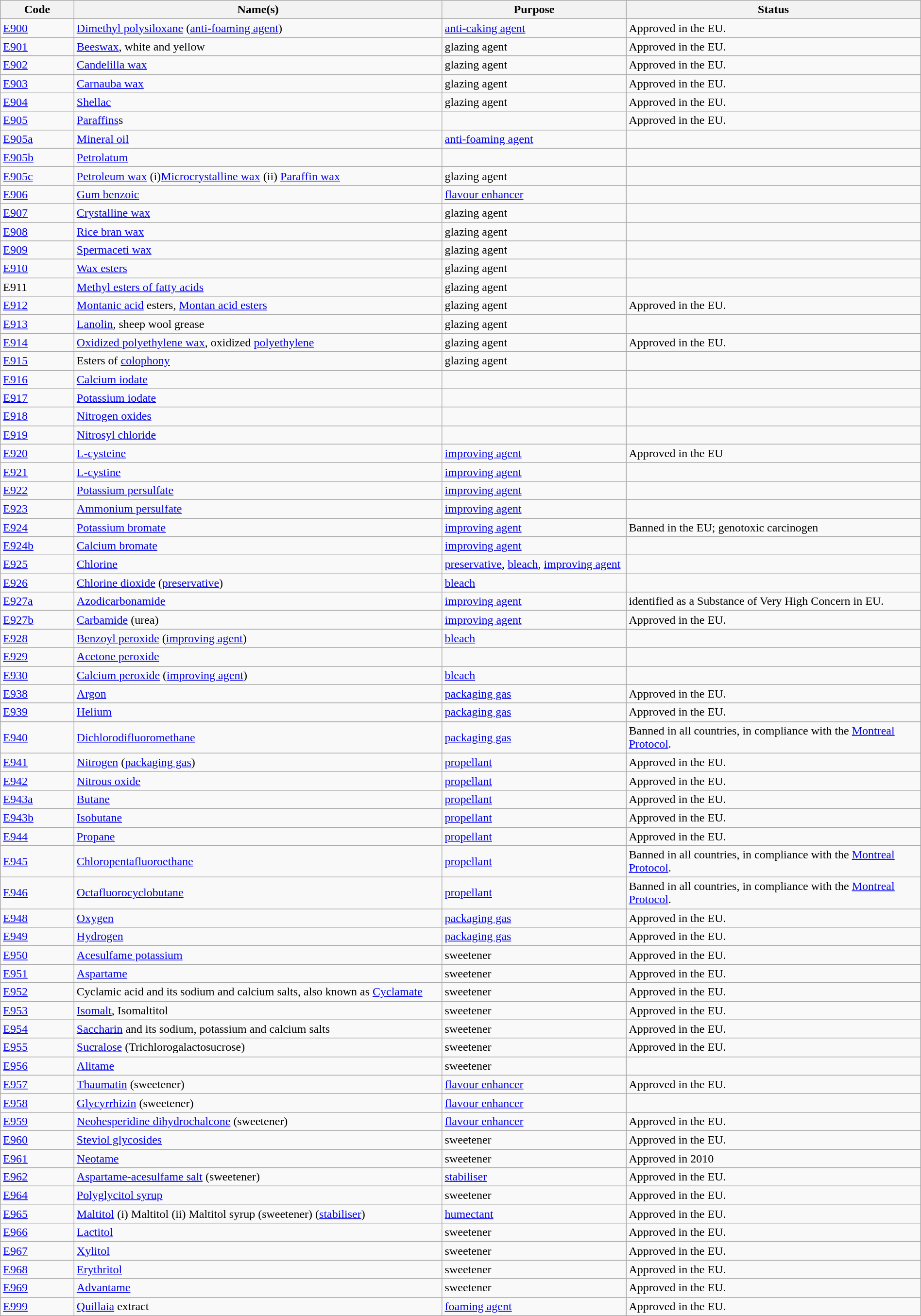<table class="wikitable sortable" style="width:100%;">
<tr>
<th width=8%>Code</th>
<th width=40%>Name(s)</th>
<th width=20%>Purpose</th>
<th width=32%>Status</th>
</tr>
<tr>
<td><a href='#'>E900</a></td>
<td><a href='#'>Dimethyl polysiloxane</a> (<a href='#'>anti-foaming agent</a>)</td>
<td><a href='#'>anti-caking agent</a></td>
<td>Approved in the EU.</td>
</tr>
<tr>
<td><a href='#'>E901</a></td>
<td><a href='#'>Beeswax</a>, white and yellow</td>
<td>glazing agent</td>
<td>Approved in the EU.</td>
</tr>
<tr>
<td><a href='#'>E902</a></td>
<td><a href='#'>Candelilla wax</a></td>
<td>glazing agent</td>
<td>Approved in the EU.</td>
</tr>
<tr>
<td><a href='#'>E903</a></td>
<td><a href='#'>Carnauba wax</a></td>
<td>glazing agent</td>
<td>Approved in the EU.</td>
</tr>
<tr>
<td><a href='#'>E904</a></td>
<td><a href='#'>Shellac</a></td>
<td>glazing agent</td>
<td>Approved in the EU.</td>
</tr>
<tr>
<td><a href='#'>E905</a></td>
<td><a href='#'>Paraffins</a>s</td>
<td></td>
<td>Approved in the EU.</td>
</tr>
<tr>
<td><a href='#'>E905a</a></td>
<td><a href='#'>Mineral oil</a></td>
<td><a href='#'>anti-foaming agent</a></td>
<td></td>
</tr>
<tr>
<td><a href='#'>E905b</a></td>
<td><a href='#'>Petrolatum</a></td>
<td></td>
<td></td>
</tr>
<tr>
<td><a href='#'>E905c</a></td>
<td><a href='#'>Petroleum wax</a> (i)<a href='#'>Microcrystalline wax</a> (ii) <a href='#'>Paraffin wax</a></td>
<td>glazing agent</td>
<td></td>
</tr>
<tr>
<td><a href='#'>E906</a></td>
<td><a href='#'>Gum benzoic</a></td>
<td><a href='#'>flavour enhancer</a></td>
<td></td>
</tr>
<tr>
<td><a href='#'>E907</a></td>
<td><a href='#'>Crystalline wax</a></td>
<td>glazing agent</td>
<td></td>
</tr>
<tr>
<td><a href='#'>E908</a></td>
<td><a href='#'>Rice bran wax</a></td>
<td>glazing agent</td>
<td></td>
</tr>
<tr>
<td><a href='#'>E909</a></td>
<td><a href='#'>Spermaceti wax</a></td>
<td>glazing agent</td>
<td></td>
</tr>
<tr>
<td><a href='#'>E910</a></td>
<td><a href='#'>Wax esters</a></td>
<td>glazing agent</td>
<td></td>
</tr>
<tr>
<td>E911</td>
<td><a href='#'>Methyl esters of fatty acids</a></td>
<td>glazing agent</td>
<td></td>
</tr>
<tr>
<td><a href='#'>E912</a></td>
<td><a href='#'>Montanic acid</a> esters, <a href='#'>Montan acid esters</a></td>
<td>glazing agent</td>
<td>Approved in the EU.</td>
</tr>
<tr>
<td><a href='#'>E913</a></td>
<td><a href='#'>Lanolin</a>, sheep wool grease</td>
<td>glazing agent</td>
<td></td>
</tr>
<tr>
<td><a href='#'>E914</a></td>
<td><a href='#'>Oxidized polyethylene wax</a>, oxidized <a href='#'>polyethylene</a></td>
<td>glazing agent</td>
<td>Approved in the EU.</td>
</tr>
<tr>
<td><a href='#'>E915</a></td>
<td>Esters of <a href='#'>colophony</a></td>
<td>glazing agent</td>
<td></td>
</tr>
<tr>
<td><a href='#'>E916</a></td>
<td><a href='#'>Calcium iodate</a></td>
<td></td>
<td></td>
</tr>
<tr>
<td><a href='#'>E917</a></td>
<td><a href='#'>Potassium iodate</a></td>
<td></td>
<td></td>
</tr>
<tr>
<td><a href='#'>E918</a></td>
<td><a href='#'>Nitrogen oxides</a></td>
<td></td>
<td></td>
</tr>
<tr>
<td><a href='#'>E919</a></td>
<td><a href='#'>Nitrosyl chloride</a></td>
<td></td>
<td></td>
</tr>
<tr>
<td><a href='#'>E920</a></td>
<td><a href='#'>L-cysteine</a></td>
<td><a href='#'>improving agent</a></td>
<td>Approved in the EU</td>
</tr>
<tr>
<td><a href='#'>E921</a></td>
<td><a href='#'>L-cystine</a></td>
<td><a href='#'>improving agent</a></td>
<td></td>
</tr>
<tr>
<td><a href='#'>E922</a></td>
<td><a href='#'>Potassium persulfate</a></td>
<td><a href='#'>improving agent</a></td>
<td></td>
</tr>
<tr>
<td><a href='#'>E923</a></td>
<td><a href='#'>Ammonium persulfate</a></td>
<td><a href='#'>improving agent</a></td>
<td></td>
</tr>
<tr>
<td><a href='#'>E924</a></td>
<td><a href='#'>Potassium bromate</a></td>
<td><a href='#'>improving agent</a></td>
<td>Banned in the EU; genotoxic carcinogen</td>
</tr>
<tr>
<td><a href='#'>E924b</a></td>
<td><a href='#'>Calcium bromate</a></td>
<td><a href='#'>improving agent</a></td>
<td></td>
</tr>
<tr>
<td><a href='#'>E925</a></td>
<td><a href='#'>Chlorine</a></td>
<td><a href='#'>preservative</a>, <a href='#'>bleach</a>, <a href='#'>improving agent</a></td>
<td></td>
</tr>
<tr>
<td><a href='#'>E926</a></td>
<td><a href='#'>Chlorine dioxide</a> (<a href='#'>preservative</a>)</td>
<td><a href='#'>bleach</a></td>
<td></td>
</tr>
<tr>
<td><a href='#'>E927a</a></td>
<td><a href='#'>Azodicarbonamide</a></td>
<td><a href='#'>improving agent</a></td>
<td>identified as a Substance of Very High Concern in EU.</td>
</tr>
<tr>
<td><a href='#'>E927b</a></td>
<td><a href='#'>Carbamide</a> (urea)</td>
<td><a href='#'>improving agent</a></td>
<td>Approved in the EU.</td>
</tr>
<tr>
<td><a href='#'>E928</a></td>
<td><a href='#'>Benzoyl peroxide</a> (<a href='#'>improving agent</a>)</td>
<td><a href='#'>bleach</a></td>
<td></td>
</tr>
<tr>
<td><a href='#'>E929</a></td>
<td><a href='#'>Acetone peroxide</a></td>
<td></td>
<td></td>
</tr>
<tr>
<td><a href='#'>E930</a></td>
<td><a href='#'>Calcium peroxide</a> (<a href='#'>improving agent</a>)</td>
<td><a href='#'>bleach</a></td>
<td></td>
</tr>
<tr>
<td><a href='#'>E938</a></td>
<td><a href='#'>Argon</a></td>
<td><a href='#'>packaging gas</a></td>
<td>Approved in the EU.</td>
</tr>
<tr>
<td><a href='#'>E939</a></td>
<td><a href='#'>Helium</a></td>
<td><a href='#'>packaging gas</a></td>
<td>Approved in the EU.</td>
</tr>
<tr>
<td><a href='#'>E940</a></td>
<td><a href='#'>Dichlorodifluoromethane</a></td>
<td><a href='#'>packaging gas</a></td>
<td>Banned in all countries, in compliance with the <a href='#'>Montreal Protocol</a>.</td>
</tr>
<tr>
<td><a href='#'>E941</a></td>
<td><a href='#'>Nitrogen</a> (<a href='#'>packaging gas</a>)</td>
<td><a href='#'>propellant</a></td>
<td>Approved in the EU.</td>
</tr>
<tr>
<td><a href='#'>E942</a></td>
<td><a href='#'>Nitrous oxide</a></td>
<td><a href='#'>propellant</a></td>
<td>Approved in the EU.</td>
</tr>
<tr>
<td><a href='#'>E943a</a></td>
<td><a href='#'>Butane</a></td>
<td><a href='#'>propellant</a></td>
<td>Approved in the EU.</td>
</tr>
<tr>
<td><a href='#'>E943b</a></td>
<td><a href='#'>Isobutane</a></td>
<td><a href='#'>propellant</a></td>
<td>Approved in the EU.</td>
</tr>
<tr>
<td><a href='#'>E944</a></td>
<td><a href='#'>Propane</a></td>
<td><a href='#'>propellant</a></td>
<td>Approved in the EU.</td>
</tr>
<tr>
<td><a href='#'>E945</a></td>
<td><a href='#'>Chloropentafluoroethane</a></td>
<td><a href='#'>propellant</a></td>
<td>Banned in all countries, in compliance with the <a href='#'>Montreal Protocol</a>.</td>
</tr>
<tr>
<td><a href='#'>E946</a></td>
<td><a href='#'>Octafluorocyclobutane</a></td>
<td><a href='#'>propellant</a></td>
<td>Banned in all countries, in compliance with the <a href='#'>Montreal Protocol</a>.</td>
</tr>
<tr>
<td><a href='#'>E948</a></td>
<td><a href='#'>Oxygen</a></td>
<td><a href='#'>packaging gas</a></td>
<td>Approved in the EU.</td>
</tr>
<tr>
<td><a href='#'>E949</a></td>
<td><a href='#'>Hydrogen</a></td>
<td><a href='#'>packaging gas</a></td>
<td>Approved in the EU.</td>
</tr>
<tr>
<td><a href='#'>E950</a></td>
<td><a href='#'>Acesulfame potassium</a></td>
<td>sweetener</td>
<td>Approved in the EU.</td>
</tr>
<tr>
<td><a href='#'>E951</a></td>
<td><a href='#'>Aspartame</a></td>
<td>sweetener</td>
<td>Approved in the EU.</td>
</tr>
<tr>
<td><a href='#'>E952</a></td>
<td>Cyclamic acid and its sodium and calcium salts, also known as <a href='#'>Cyclamate</a></td>
<td>sweetener</td>
<td>Approved in the EU.</td>
</tr>
<tr>
<td><a href='#'>E953</a></td>
<td><a href='#'>Isomalt</a>, Isomaltitol</td>
<td>sweetener</td>
<td>Approved in the EU.</td>
</tr>
<tr>
<td><a href='#'>E954</a></td>
<td><a href='#'>Saccharin</a> and its sodium, potassium and calcium salts</td>
<td>sweetener</td>
<td>Approved in the EU.</td>
</tr>
<tr>
<td><a href='#'>E955</a></td>
<td><a href='#'>Sucralose</a> (Trichlorogalactosucrose)</td>
<td>sweetener</td>
<td>Approved in the EU.</td>
</tr>
<tr>
<td><a href='#'>E956</a></td>
<td><a href='#'>Alitame</a></td>
<td>sweetener</td>
<td></td>
</tr>
<tr>
<td><a href='#'>E957</a></td>
<td><a href='#'>Thaumatin</a> (sweetener)</td>
<td><a href='#'>flavour enhancer</a></td>
<td>Approved in the EU.</td>
</tr>
<tr>
<td><a href='#'>E958</a></td>
<td><a href='#'>Glycyrrhizin</a> (sweetener)</td>
<td><a href='#'>flavour enhancer</a></td>
<td></td>
</tr>
<tr>
<td><a href='#'>E959</a></td>
<td><a href='#'>Neohesperidine dihydrochalcone</a> (sweetener)</td>
<td><a href='#'>flavour enhancer</a></td>
<td>Approved in the EU.</td>
</tr>
<tr>
<td><a href='#'>E960</a></td>
<td><a href='#'>Steviol glycosides</a></td>
<td>sweetener</td>
<td>Approved in the EU.</td>
</tr>
<tr>
<td><a href='#'>E961</a></td>
<td><a href='#'>Neotame</a></td>
<td>sweetener</td>
<td>Approved in 2010</td>
</tr>
<tr>
<td><a href='#'>E962</a></td>
<td><a href='#'>Aspartame-acesulfame salt</a> (sweetener)</td>
<td><a href='#'>stabiliser</a></td>
<td>Approved in the EU.</td>
</tr>
<tr>
<td><a href='#'>E964</a></td>
<td><a href='#'>Polyglycitol syrup</a></td>
<td>sweetener</td>
<td>Approved in the EU.</td>
</tr>
<tr>
<td><a href='#'>E965</a></td>
<td><a href='#'>Maltitol</a> (i) Maltitol (ii) Maltitol syrup (sweetener) (<a href='#'>stabiliser</a>)</td>
<td><a href='#'>humectant</a></td>
<td>Approved in the EU.</td>
</tr>
<tr>
<td><a href='#'>E966</a></td>
<td><a href='#'>Lactitol</a></td>
<td>sweetener</td>
<td>Approved in the EU.</td>
</tr>
<tr>
<td><a href='#'>E967</a></td>
<td><a href='#'>Xylitol</a></td>
<td>sweetener</td>
<td>Approved in the EU.</td>
</tr>
<tr>
<td><a href='#'>E968</a></td>
<td><a href='#'>Erythritol</a></td>
<td>sweetener</td>
<td>Approved in the EU.</td>
</tr>
<tr>
<td><a href='#'>E969</a></td>
<td><a href='#'>Advantame</a></td>
<td>sweetener</td>
<td>Approved in the EU.</td>
</tr>
<tr>
<td><a href='#'>E999</a></td>
<td><a href='#'>Quillaia</a> extract</td>
<td><a href='#'>foaming agent</a></td>
<td>Approved in the EU.</td>
</tr>
</table>
